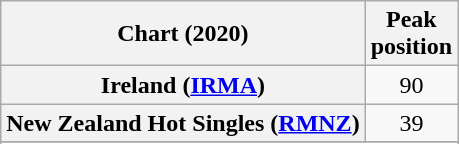<table class="wikitable sortable plainrowheaders" style="text-align:center">
<tr>
<th scope="col">Chart (2020)</th>
<th scope="col">Peak<br>position</th>
</tr>
<tr>
<th scope="row">Ireland (<a href='#'>IRMA</a>)</th>
<td>90</td>
</tr>
<tr>
<th scope="row">New Zealand Hot Singles (<a href='#'>RMNZ</a>)</th>
<td>39</td>
</tr>
<tr>
</tr>
<tr>
</tr>
</table>
